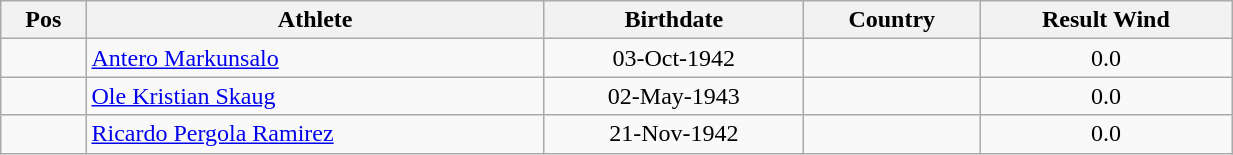<table class="wikitable"  style="text-align:center; width:65%;">
<tr>
<th>Pos</th>
<th>Athlete</th>
<th>Birthdate</th>
<th>Country</th>
<th>Result Wind</th>
</tr>
<tr>
<td align=center></td>
<td align=left><a href='#'>Antero Markunsalo</a></td>
<td>03-Oct-1942</td>
<td align=left></td>
<td> 0.0</td>
</tr>
<tr>
<td align=center></td>
<td align=left><a href='#'>Ole Kristian Skaug</a></td>
<td>02-May-1943</td>
<td align=left></td>
<td> 0.0</td>
</tr>
<tr>
<td align=center></td>
<td align=left><a href='#'>Ricardo Pergola Ramirez</a></td>
<td>21-Nov-1942</td>
<td align=left></td>
<td> 0.0</td>
</tr>
</table>
